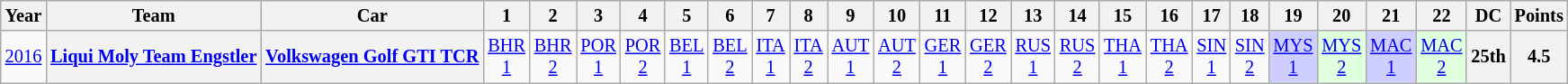<table class="wikitable" style="text-align:center; font-size:85%">
<tr>
<th>Year</th>
<th>Team</th>
<th>Car</th>
<th>1</th>
<th>2</th>
<th>3</th>
<th>4</th>
<th>5</th>
<th>6</th>
<th>7</th>
<th>8</th>
<th>9</th>
<th>10</th>
<th>11</th>
<th>12</th>
<th>13</th>
<th>14</th>
<th>15</th>
<th>16</th>
<th>17</th>
<th>18</th>
<th>19</th>
<th>20</th>
<th>21</th>
<th>22</th>
<th>DC</th>
<th>Points</th>
</tr>
<tr>
<td><a href='#'>2016</a></td>
<th><a href='#'>Liqui Moly Team Engstler</a></th>
<th><a href='#'>Volkswagen Golf GTI TCR</a></th>
<td><a href='#'>BHR<br>1</a></td>
<td><a href='#'>BHR<br>2</a></td>
<td><a href='#'>POR<br>1</a></td>
<td><a href='#'>POR<br>2</a></td>
<td><a href='#'>BEL<br>1</a></td>
<td><a href='#'>BEL<br>2</a></td>
<td><a href='#'>ITA<br>1</a></td>
<td><a href='#'>ITA<br>2</a></td>
<td><a href='#'>AUT<br>1</a></td>
<td><a href='#'>AUT<br>2</a></td>
<td><a href='#'>GER<br>1</a></td>
<td><a href='#'>GER<br>2</a></td>
<td><a href='#'>RUS<br>1</a></td>
<td><a href='#'>RUS<br>2</a></td>
<td><a href='#'>THA<br>1</a></td>
<td><a href='#'>THA<br>2</a></td>
<td><a href='#'>SIN<br>1</a></td>
<td><a href='#'>SIN<br>2</a></td>
<td style="background:#CFCFFF;"><a href='#'>MYS<br>1</a><br></td>
<td style="background:#DFFFDF;"><a href='#'>MYS<br>2</a><br></td>
<td style="background:#CFCFFF;"><a href='#'>MAC<br>1</a><br></td>
<td style="background:#DFFFDF;"><a href='#'>MAC<br>2</a><br></td>
<th>25th</th>
<th>4.5</th>
</tr>
</table>
